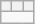<table class="wikitable">
<tr>
<th></th>
<th></th>
<th></th>
</tr>
<tr>
<td colspan="3"></td>
</tr>
</table>
